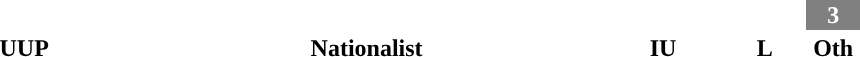<table style="width:50%; text-align:center;">
<tr style="color:white;">
<td style="background:"><strong>36</strong></td>
<td style="background:"><strong>9</strong></td>
<td style="background:"><strong>3</strong></td>
<td style="background:"><strong>2</strong></td>
<td style="background:grey; width:5.77%;"><strong>3</strong></td>
</tr>
<tr>
<td><span><strong>UUP</strong></span></td>
<td><span><strong>Nationalist</strong></span></td>
<td><span><strong>IU</strong></span></td>
<td><span><strong>L</strong></span></td>
<td><span><strong>Oth</strong></span></td>
</tr>
</table>
